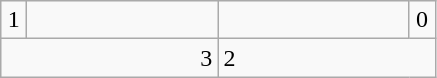<table class="wikitable">
<tr>
<td align="center" width="10">1</td>
<td align="center" width="120"></td>
<td align="center" width="120" !></td>
<td align="center" width="10">0</td>
</tr>
<tr>
<td colspan="2" align="right">3</td>
<td colspan="2">2</td>
</tr>
</table>
